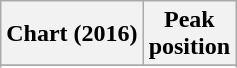<table class="wikitable sortable plainrowheaders" style="text-align:center">
<tr>
<th>Chart (2016)</th>
<th>Peak<br>position</th>
</tr>
<tr>
</tr>
<tr>
</tr>
</table>
